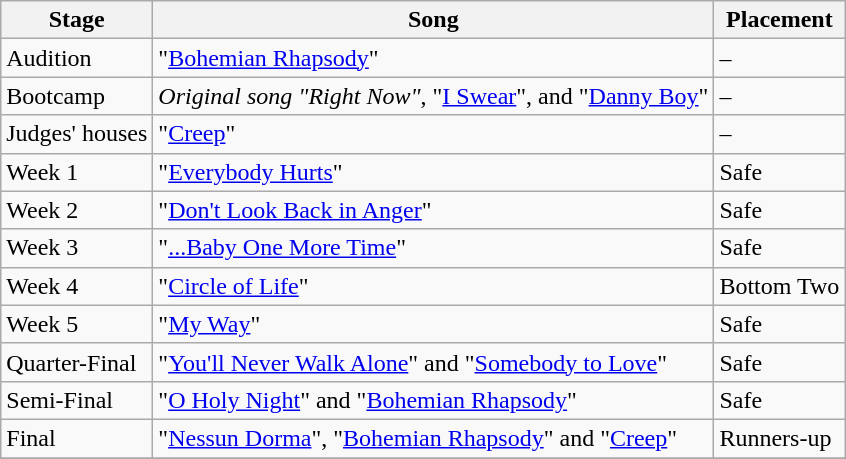<table class="wikitable">
<tr style="text-align:left;">
<th> Stage</th>
<th>Song</th>
<th>Placement</th>
</tr>
<tr>
<td>Audition</td>
<td>"<a href='#'>Bohemian Rhapsody</a>"</td>
<td>–</td>
</tr>
<tr>
<td>Bootcamp</td>
<td><em>Original song "Right Now"</em>, "<a href='#'>I Swear</a>", and "<a href='#'>Danny Boy</a>"</td>
<td>–</td>
</tr>
<tr>
<td>Judges' houses</td>
<td>"<a href='#'>Creep</a>"</td>
<td>–</td>
</tr>
<tr>
<td>Week 1</td>
<td>"<a href='#'>Everybody Hurts</a>"</td>
<td>Safe</td>
</tr>
<tr>
<td>Week 2</td>
<td>"<a href='#'>Don't Look Back in Anger</a>"</td>
<td>Safe</td>
</tr>
<tr>
<td>Week 3</td>
<td>"<a href='#'>...Baby One More Time</a>"</td>
<td>Safe</td>
</tr>
<tr>
<td>Week 4</td>
<td>"<a href='#'>Circle of Life</a>"</td>
<td>Bottom Two</td>
</tr>
<tr>
<td>Week 5</td>
<td>"<a href='#'>My Way</a>"</td>
<td>Safe</td>
</tr>
<tr>
<td>Quarter-Final</td>
<td>"<a href='#'>You'll Never Walk Alone</a>" and "<a href='#'>Somebody to Love</a>"</td>
<td>Safe</td>
</tr>
<tr>
<td>Semi-Final</td>
<td>"<a href='#'>O Holy Night</a>" and "<a href='#'>Bohemian Rhapsody</a>"</td>
<td>Safe</td>
</tr>
<tr>
<td>Final</td>
<td>"<a href='#'>Nessun Dorma</a>", "<a href='#'>Bohemian Rhapsody</a>" and "<a href='#'>Creep</a>"</td>
<td>Runners-up</td>
</tr>
<tr>
</tr>
</table>
